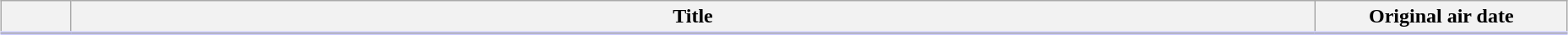<table class="plainrowheaders wikitable" style="width:98%; margin:auto; background:#FFF;">
<tr style="border-bottom: 3px solid #CCF;">
<th style="width:3em;"></th>
<th>Title</th>
<th style="width:12em;">Original air date</th>
</tr>
<tr>
</tr>
</table>
